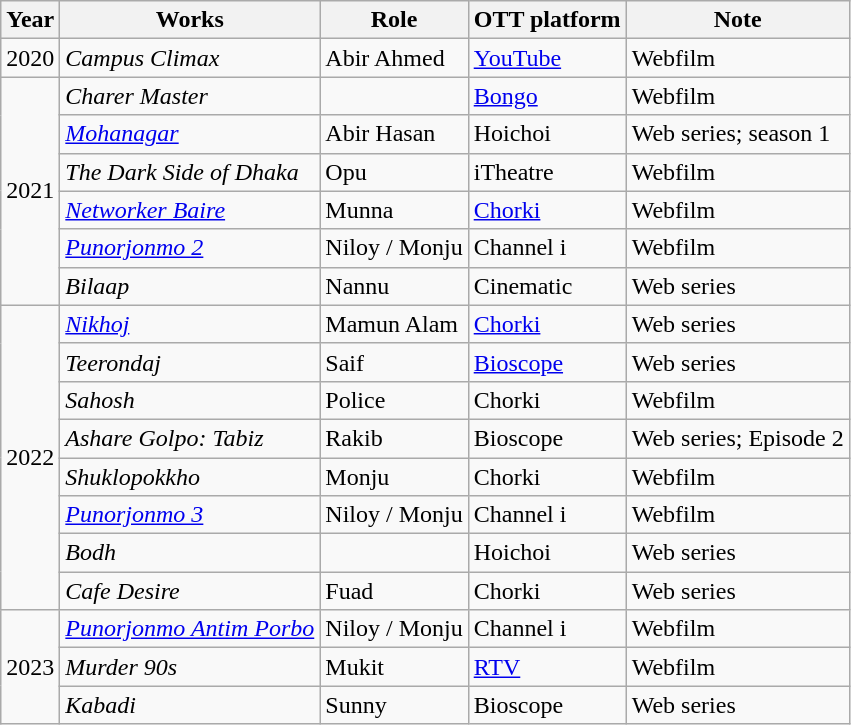<table class="wikitable">
<tr>
<th>Year</th>
<th>Works</th>
<th>Role</th>
<th>OTT platform</th>
<th>Note</th>
</tr>
<tr>
<td>2020</td>
<td><em>Campus Climax</em></td>
<td>Abir Ahmed</td>
<td><a href='#'>YouTube</a></td>
<td>Webfilm</td>
</tr>
<tr>
<td rowspan="6">2021</td>
<td><em>Charer Master</em></td>
<td></td>
<td><a href='#'>Bongo</a></td>
<td>Webfilm</td>
</tr>
<tr>
<td><em><a href='#'>Mohanagar</a></em></td>
<td>Abir Hasan</td>
<td>Hoichoi</td>
<td>Web series; season 1</td>
</tr>
<tr>
<td><em>The Dark Side of Dhaka</em></td>
<td>Opu</td>
<td>iTheatre</td>
<td>Webfilm</td>
</tr>
<tr>
<td><em><a href='#'>Networker Baire</a></em></td>
<td>Munna</td>
<td><a href='#'>Chorki</a></td>
<td>Webfilm</td>
</tr>
<tr>
<td><em><a href='#'>Punorjonmo 2</a></em></td>
<td>Niloy / Monju</td>
<td>Channel i</td>
<td>Webfilm</td>
</tr>
<tr>
<td><em>Bilaap</em></td>
<td>Nannu</td>
<td>Cinematic</td>
<td>Web series</td>
</tr>
<tr>
<td rowspan="8">2022</td>
<td><em><a href='#'>Nikhoj</a></em></td>
<td>Mamun Alam</td>
<td><a href='#'>Chorki</a></td>
<td>Web series</td>
</tr>
<tr>
<td><em>Teerondaj</em></td>
<td>Saif</td>
<td><a href='#'>Bioscope</a></td>
<td>Web series</td>
</tr>
<tr>
<td><em>Sahosh</em></td>
<td>Police</td>
<td>Chorki</td>
<td>Webfilm</td>
</tr>
<tr>
<td><em>Ashare Golpo: Tabiz</em></td>
<td>Rakib</td>
<td>Bioscope</td>
<td>Web series; Episode 2</td>
</tr>
<tr>
<td><em>Shuklopokkho</em></td>
<td>Monju</td>
<td>Chorki</td>
<td>Webfilm</td>
</tr>
<tr>
<td><em><a href='#'>Punorjonmo 3</a></em></td>
<td>Niloy / Monju</td>
<td>Channel i</td>
<td>Webfilm</td>
</tr>
<tr>
<td><em>Bodh</em></td>
<td></td>
<td>Hoichoi</td>
<td>Web series </td>
</tr>
<tr>
<td><em>Cafe Desire</em></td>
<td>Fuad</td>
<td>Chorki</td>
<td>Web series</td>
</tr>
<tr>
<td rowspan="3">2023</td>
<td><em><a href='#'>Punorjonmo Antim Porbo</a></em></td>
<td>Niloy / Monju</td>
<td>Channel i</td>
<td>Webfilm</td>
</tr>
<tr>
<td><em>Murder 90s</em></td>
<td>Mukit</td>
<td><a href='#'>RTV</a></td>
<td>Webfilm</td>
</tr>
<tr>
<td><em>Kabadi</em></td>
<td>Sunny</td>
<td>Bioscope</td>
<td>Web series</td>
</tr>
</table>
